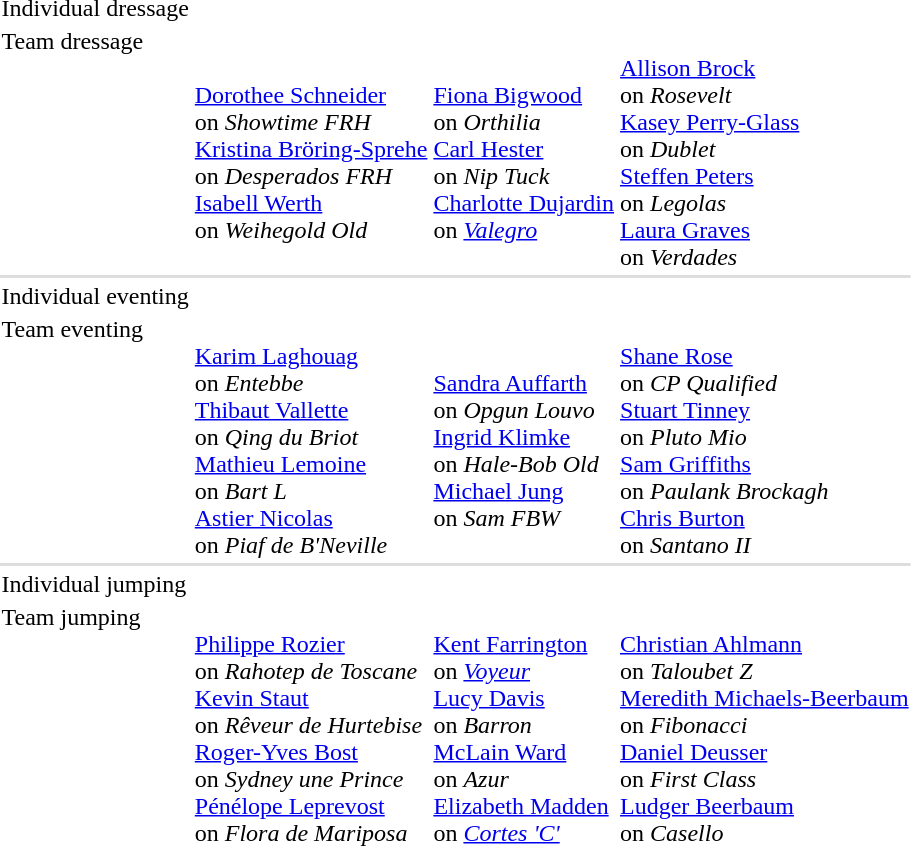<table>
<tr valign="top">
<td>Individual dressage<br></td>
<td></td>
<td></td>
<td></td>
</tr>
<tr valign="top">
<td>Team dressage<br></td>
<td><br><br><a href='#'>Dorothee Schneider</a> <br> on <em>Showtime FRH</em><br><a href='#'>Kristina Bröring-Sprehe</a> <br> on <em>Desperados FRH</em><br><a href='#'>Isabell Werth</a> <br> on <em>Weihegold Old</em></td>
<td><br><br><a href='#'>Fiona Bigwood</a> <br> on <em>Orthilia</em><br><a href='#'>Carl Hester</a> <br> on <em>Nip Tuck</em><br><a href='#'>Charlotte Dujardin</a> <br> on <em><a href='#'>Valegro</a></em></td>
<td><br><a href='#'>Allison Brock</a> <br> on <em>Rosevelt</em><br><a href='#'>Kasey Perry-Glass</a> <br> on <em>Dublet</em><br><a href='#'>Steffen Peters</a> <br> on <em>Legolas</em><br><a href='#'>Laura Graves</a> <br> on <em>Verdades</em></td>
</tr>
<tr bgcolor=#DDDDDD>
<td colspan=7></td>
</tr>
<tr valign="top">
<td>Individual eventing<br></td>
<td></td>
<td></td>
<td></td>
</tr>
<tr valign="top">
<td>Team eventing<br></td>
<td><br><a href='#'>Karim Laghouag</a> <br> on <em>Entebbe</em><br><a href='#'>Thibaut Vallette</a> <br> on <em>Qing du Briot</em><br><a href='#'>Mathieu Lemoine</a> <br> on <em>Bart L</em><br><a href='#'>Astier Nicolas</a> <br> on <em>Piaf de B'Neville</em></td>
<td><br><br><a href='#'>Sandra Auffarth</a> <br> on <em>Opgun Louvo</em><br><a href='#'>Ingrid Klimke</a> <br> on <em>Hale-Bob Old</em><br><a href='#'>Michael Jung</a> <br> on <em>Sam FBW</em></td>
<td><br><a href='#'>Shane Rose</a> <br> on <em>CP Qualified</em><br><a href='#'>Stuart Tinney</a> <br> on <em>Pluto Mio</em><br><a href='#'>Sam Griffiths</a> <br> on <em>Paulank Brockagh</em><br><a href='#'>Chris Burton</a> <br> on <em>Santano II</em></td>
</tr>
<tr bgcolor=#DDDDDD>
<td colspan=7></td>
</tr>
<tr valign="top">
<td>Individual jumping <br></td>
<td></td>
<td></td>
<td></td>
</tr>
<tr valign="top">
<td>Team jumping<br></td>
<td><br><a href='#'>Philippe Rozier</a> <br> on <em>Rahotep de Toscane</em><br><a href='#'>Kevin Staut</a> <br> on <em>Rêveur de Hurtebise</em><br><a href='#'>Roger-Yves Bost</a> <br> on <em>Sydney une Prince</em><br><a href='#'>Pénélope Leprevost</a> <br> on <em>Flora de Mariposa</em></td>
<td><br><a href='#'>Kent Farrington</a> <br> on <em><a href='#'>Voyeur</a></em><br><a href='#'>Lucy Davis</a> <br> on <em>Barron</em><br><a href='#'>McLain Ward</a> <br> on <em>Azur</em><br><a href='#'>Elizabeth Madden</a> <br> on <em><a href='#'>Cortes 'C'</a></em></td>
<td><br><a href='#'>Christian Ahlmann</a> <br> on <em>Taloubet Z</em><br><a href='#'>Meredith Michaels-Beerbaum</a> <br> on <em>Fibonacci</em><br><a href='#'>Daniel Deusser</a> <br> on <em>First Class</em><br><a href='#'>Ludger Beerbaum</a> <br> on <em>Casello</em></td>
</tr>
</table>
